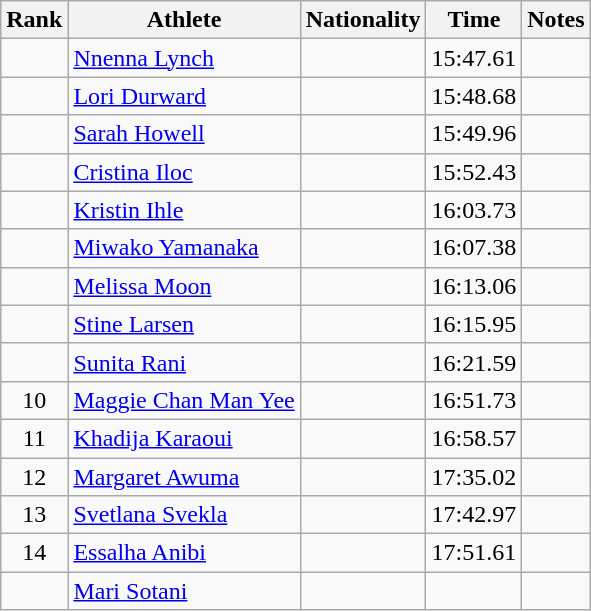<table class="wikitable sortable" style="text-align:center">
<tr>
<th>Rank</th>
<th>Athlete</th>
<th>Nationality</th>
<th>Time</th>
<th>Notes</th>
</tr>
<tr>
<td></td>
<td align=left><a href='#'>Nnenna Lynch</a></td>
<td align=left></td>
<td>15:47.61</td>
<td></td>
</tr>
<tr>
<td></td>
<td align=left><a href='#'>Lori Durward</a></td>
<td align=left></td>
<td>15:48.68</td>
<td></td>
</tr>
<tr>
<td></td>
<td align=left><a href='#'>Sarah Howell</a></td>
<td align=left></td>
<td>15:49.96</td>
<td></td>
</tr>
<tr>
<td></td>
<td align=left><a href='#'>Cristina Iloc</a></td>
<td align=left></td>
<td>15:52.43</td>
<td></td>
</tr>
<tr>
<td></td>
<td align=left><a href='#'>Kristin Ihle</a></td>
<td align=left></td>
<td>16:03.73</td>
<td></td>
</tr>
<tr>
<td></td>
<td align=left><a href='#'>Miwako Yamanaka</a></td>
<td align=left></td>
<td>16:07.38</td>
<td></td>
</tr>
<tr>
<td></td>
<td align=left><a href='#'>Melissa Moon</a></td>
<td align=left></td>
<td>16:13.06</td>
<td></td>
</tr>
<tr>
<td></td>
<td align=left><a href='#'>Stine Larsen</a></td>
<td align=left></td>
<td>16:15.95</td>
<td></td>
</tr>
<tr>
<td></td>
<td align=left><a href='#'>Sunita Rani</a></td>
<td align=left></td>
<td>16:21.59</td>
<td></td>
</tr>
<tr>
<td>10</td>
<td align=left><a href='#'>Maggie Chan Man Yee</a></td>
<td align=left></td>
<td>16:51.73</td>
<td></td>
</tr>
<tr>
<td>11</td>
<td align=left><a href='#'>Khadija Karaoui</a></td>
<td align=left></td>
<td>16:58.57</td>
<td></td>
</tr>
<tr>
<td>12</td>
<td align=left><a href='#'>Margaret Awuma</a></td>
<td align=left></td>
<td>17:35.02</td>
<td></td>
</tr>
<tr>
<td>13</td>
<td align=left><a href='#'>Svetlana Svekla</a></td>
<td align=left></td>
<td>17:42.97</td>
<td></td>
</tr>
<tr>
<td>14</td>
<td align=left><a href='#'>Essalha Anibi</a></td>
<td align=left></td>
<td>17:51.61</td>
<td></td>
</tr>
<tr>
<td></td>
<td align=left><a href='#'>Mari Sotani</a></td>
<td align=left></td>
<td></td>
<td></td>
</tr>
</table>
